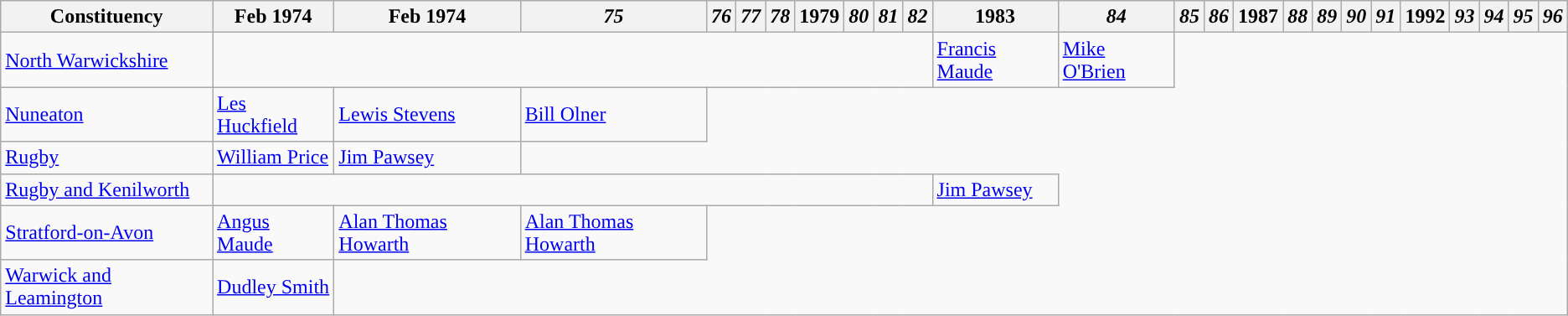<table class="wikitable">
<tr>
<th>Constituency</th>
<th>Feb 1974</th>
<th>Feb 1974</th>
<th><em>75</em></th>
<th><em>76</em></th>
<th><em>77</em></th>
<th><em>78</em></th>
<th>1979</th>
<th><em>80</em></th>
<th><em>81</em></th>
<th><em>82</em></th>
<th>1983</th>
<th><em>84</em></th>
<th><em>85</em></th>
<th><em>86</em></th>
<th>1987</th>
<th><em>88</em></th>
<th><em>89</em></th>
<th><em>90</em></th>
<th><em>91</em></th>
<th>1992</th>
<th><em>93</em></th>
<th><em>94</em></th>
<th><em>95</em></th>
<th><em>96</em></th>
</tr>
<tr>
<td><a href='#'>North Warwickshire</a></td>
<td colspan="10"></td>
<td><a href='#'>Francis Maude</a></td>
<td><a href='#'>Mike O'Brien</a></td>
</tr>
<tr>
<td><a href='#'>Nuneaton</a></td>
<td><a href='#'>Les Huckfield</a></td>
<td><a href='#'>Lewis Stevens</a></td>
<td><a href='#'>Bill Olner</a></td>
</tr>
<tr>
<td><a href='#'>Rugby</a></td>
<td><a href='#'>William Price</a></td>
<td><a href='#'>Jim Pawsey</a></td>
</tr>
<tr>
<td><a href='#'>Rugby and Kenilworth</a></td>
<td colspan="10"></td>
<td><a href='#'>Jim Pawsey</a></td>
</tr>
<tr>
<td><a href='#'>Stratford-on-Avon</a></td>
<td><a href='#'>Angus Maude</a></td>
<td><a href='#'>Alan Thomas Howarth</a></td>
<td><a href='#'>Alan Thomas Howarth</a></td>
</tr>
<tr>
<td><a href='#'>Warwick and Leamington</a></td>
<td><a href='#'>Dudley Smith</a></td>
</tr>
</table>
